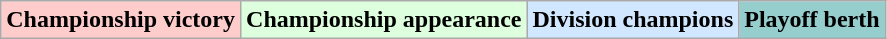<table class="wikitable">
<tr>
<td bgcolor="#FFCCCC"><strong>Championship victory</strong></td>
<td bgcolor="#DDFFDD"><strong>Championship appearance</strong></td>
<td bgcolor="#D0E7FF"><strong>Division champions</strong></td>
<td bgcolor="#96CDCD"><strong>Playoff berth</strong></td>
</tr>
</table>
